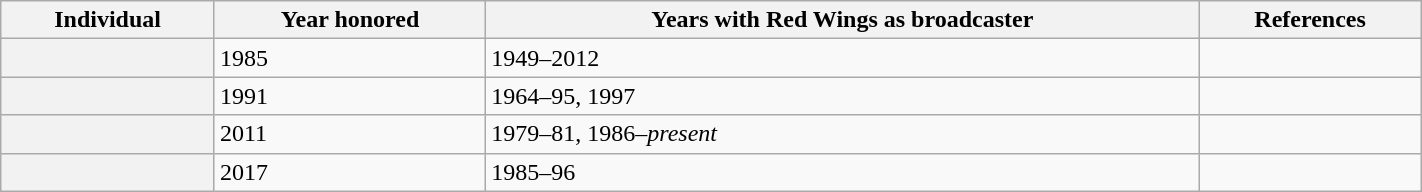<table class="wikitable sortable" width="75%">
<tr>
<th scope="col">Individual</th>
<th scope="col">Year honored</th>
<th scope="col">Years with Red Wings as broadcaster</th>
<th scope="col" class="unsortable">References</th>
</tr>
<tr>
<th scope="row"></th>
<td>1985</td>
<td>1949–2012</td>
<td></td>
</tr>
<tr>
<th scope="row"></th>
<td>1991</td>
<td>1964–95, 1997</td>
<td></td>
</tr>
<tr>
<th scope="row"></th>
<td>2011</td>
<td>1979–81, 1986–<em>present</em></td>
<td></td>
</tr>
<tr>
<th scope="row"></th>
<td>2017</td>
<td>1985–96</td>
<td></td>
</tr>
</table>
